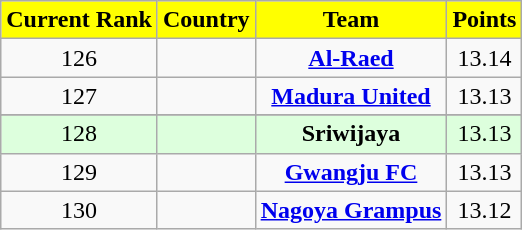<table class="wikitable" style="text-align: center;">
<tr>
<th style="background:#FFFF00"><span> Current Rank</span></th>
<th style="background:#FFFF00"><span> Country</span></th>
<th style="background:#FFFF00"><span> Team</span></th>
<th style="background:#FFFF00"><span> Points</span></th>
</tr>
<tr>
<td>126</td>
<td></td>
<td><strong><a href='#'>Al-Raed</a></strong></td>
<td>13.14</td>
</tr>
<tr>
<td>127</td>
<td></td>
<td><strong><a href='#'>Madura United</a></strong></td>
<td>13.13</td>
</tr>
<tr>
</tr>
<tr bgcolor="#ddffdd">
<td>128</td>
<td></td>
<td><strong>Sriwijaya</strong></td>
<td>13.13</td>
</tr>
<tr>
<td>129</td>
<td></td>
<td><strong><a href='#'>Gwangju FC</a></strong></td>
<td>13.13</td>
</tr>
<tr>
<td>130</td>
<td></td>
<td><strong><a href='#'>Nagoya Grampus</a></strong></td>
<td>13.12</td>
</tr>
</table>
